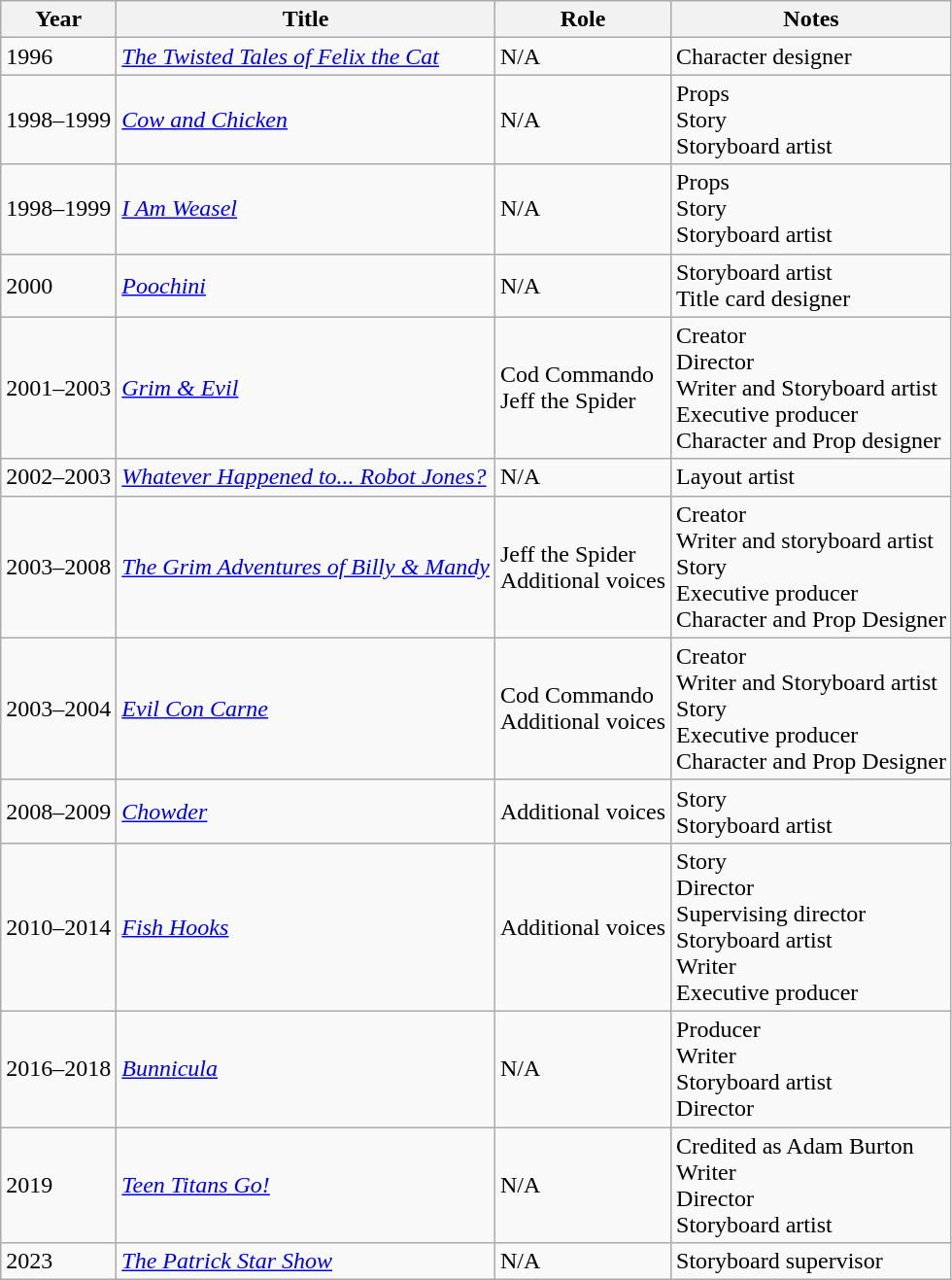<table class="wikitable sortable mw-collapsible">
<tr>
<th>Year</th>
<th>Title</th>
<th>Role</th>
<th>Notes</th>
</tr>
<tr>
<td>1996</td>
<td><em><a href='#'>The Twisted Tales of Felix the Cat</a></em></td>
<td>N/A</td>
<td>Character designer</td>
</tr>
<tr>
<td>1998–1999</td>
<td><em><a href='#'>Cow and Chicken</a></em></td>
<td>N/A</td>
<td>Props<br>Story<br>Storyboard artist</td>
</tr>
<tr>
<td>1998–1999</td>
<td><em><a href='#'>I Am Weasel</a></em></td>
<td>N/A</td>
<td>Props<br>Story<br>Storyboard artist</td>
</tr>
<tr>
<td>2000</td>
<td><em><a href='#'>Poochini</a></em></td>
<td>N/A</td>
<td>Storyboard artist<br>Title card designer</td>
</tr>
<tr>
<td>2001–2003</td>
<td><em><a href='#'>Grim & Evil</a></em></td>
<td>Cod Commando<br>Jeff the Spider</td>
<td>Creator<br>Director<br>Writer and Storyboard artist<br>Executive producer<br>Character and Prop designer</td>
</tr>
<tr>
<td>2002–2003</td>
<td><em><a href='#'>Whatever Happened to... Robot Jones?</a></em></td>
<td>N/A</td>
<td>Layout artist</td>
</tr>
<tr>
<td>2003–2008</td>
<td><em><a href='#'>The Grim Adventures of Billy & Mandy</a></em></td>
<td>Jeff the Spider<br>Additional voices</td>
<td>Creator<br>Writer and storyboard artist<br>Story<br>Executive producer<br>Character and Prop Designer</td>
</tr>
<tr>
<td>2003–2004</td>
<td><em><a href='#'>Evil Con Carne</a></em></td>
<td>Cod Commando<br>Additional voices</td>
<td>Creator<br>Writer and Storyboard artist<br>Story<br>Executive producer<br>Character and Prop Designer</td>
</tr>
<tr>
<td>2008–2009</td>
<td><em><a href='#'>Chowder</a></em></td>
<td>Additional voices</td>
<td>Story<br>Storyboard artist</td>
</tr>
<tr>
<td>2010–2014</td>
<td><em><a href='#'>Fish Hooks</a></em></td>
<td>Additional voices</td>
<td>Story<br>Director<br>Supervising director<br>Storyboard artist<br>Writer<br>Executive producer</td>
</tr>
<tr>
<td>2016–2018</td>
<td><em><a href='#'>Bunnicula</a></em></td>
<td>N/A</td>
<td>Producer<br>Writer<br>Storyboard artist<br>Director</td>
</tr>
<tr>
<td>2019</td>
<td><em><a href='#'>Teen Titans Go!</a></em></td>
<td>N/A</td>
<td>Credited as Adam Burton<br>Writer<br>Director<br>Storyboard artist</td>
</tr>
<tr>
<td>2023</td>
<td><em><a href='#'>The Patrick Star Show</a></em></td>
<td>N/A</td>
<td>Storyboard supervisor</td>
</tr>
</table>
